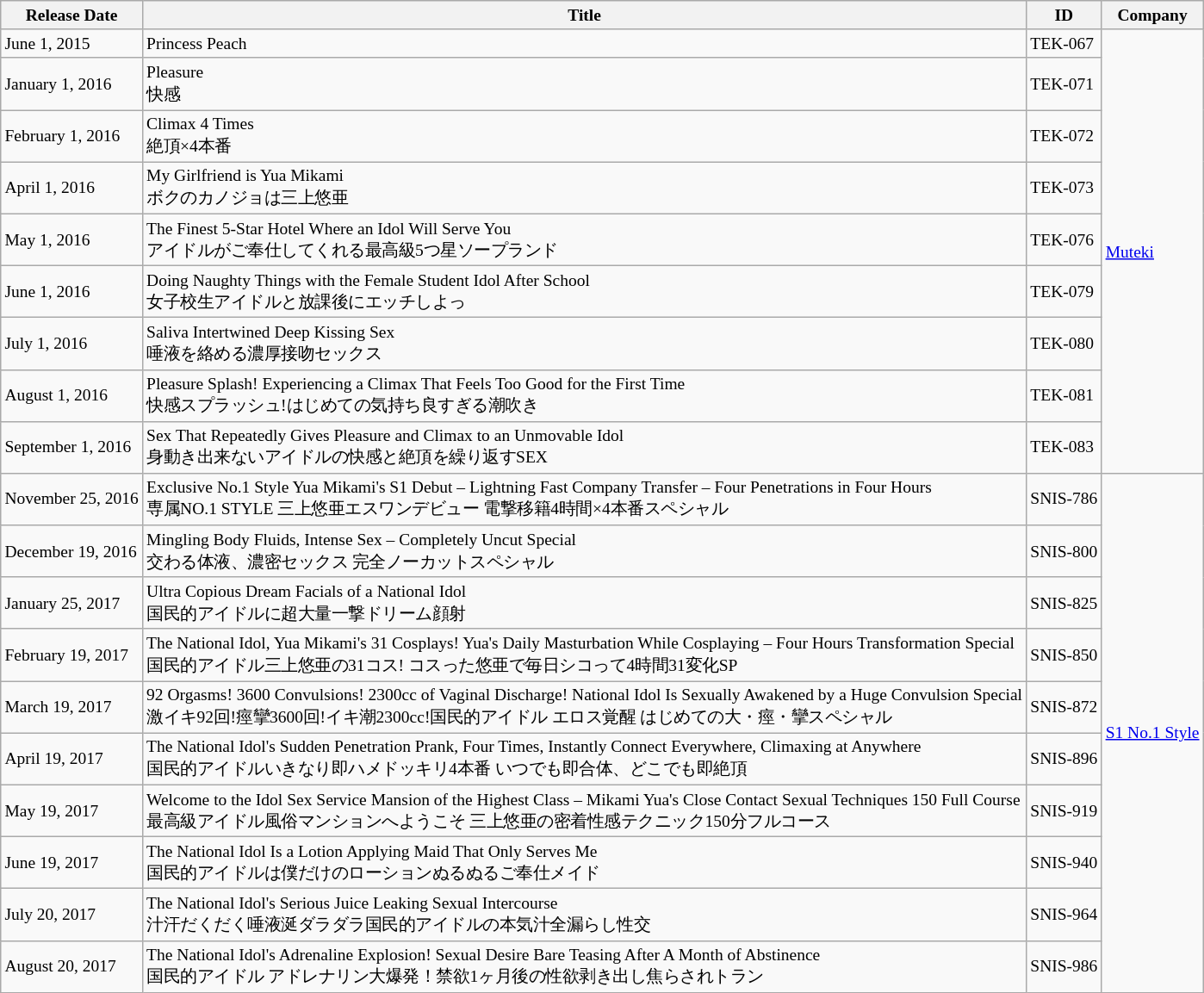<table class="wikitable" style="font-size:small">
<tr>
<th>Release Date</th>
<th>Title</th>
<th>ID</th>
<th>Company</th>
</tr>
<tr>
<td>June 1, 2015</td>
<td>Princess Peach</td>
<td>TEK-067</td>
<td rowspan="9"><a href='#'>Muteki</a></td>
</tr>
<tr>
<td>January 1, 2016</td>
<td>Pleasure<br>快感</td>
<td>TEK-071</td>
</tr>
<tr>
<td>February 1, 2016</td>
<td>Climax 4 Times<br>絶頂×4本番</td>
<td>TEK-072</td>
</tr>
<tr>
<td>April 1, 2016</td>
<td>My Girlfriend is Yua Mikami<br>ボクのカノジョは三上悠亜</td>
<td>TEK-073</td>
</tr>
<tr>
<td>May 1, 2016</td>
<td>The Finest 5-Star Hotel Where an Idol Will Serve You<br>アイドルがご奉仕してくれる最高級5つ星ソープランド</td>
<td>TEK-076</td>
</tr>
<tr>
<td>June 1, 2016</td>
<td>Doing Naughty Things with the Female Student Idol After School<br>女子校生アイドルと放課後にエッチしよっ</td>
<td>TEK-079</td>
</tr>
<tr>
<td>July 1, 2016</td>
<td>Saliva Intertwined Deep Kissing Sex<br>唾液を絡める濃厚接吻セックス</td>
<td>TEK-080</td>
</tr>
<tr>
<td>August 1, 2016</td>
<td>Pleasure Splash! Experiencing a Climax That Feels Too Good for the First Time<br>快感スプラッシュ!はじめての気持ち良すぎる潮吹き</td>
<td>TEK-081</td>
</tr>
<tr>
<td>September 1, 2016</td>
<td>Sex That Repeatedly Gives Pleasure and Climax to an Unmovable Idol<br>身動き出来ないアイドルの快感と絶頂を繰り返すSEX</td>
<td>TEK-083</td>
</tr>
<tr>
<td>November 25, 2016</td>
<td>Exclusive No.1 Style Yua Mikami's S1 Debut – Lightning Fast Company Transfer – Four Penetrations in Four Hours<br>専属NO.1 STYLE 三上悠亜エスワンデビュー 電撃移籍4時間×4本番スペシャル</td>
<td>SNIS-786</td>
<td rowspan="10"><a href='#'>S1 No.1 Style</a></td>
</tr>
<tr>
<td>December 19, 2016</td>
<td>Mingling Body Fluids, Intense Sex – Completely Uncut Special<br>交わる体液、濃密セックス 完全ノーカットスペシャル</td>
<td>SNIS-800</td>
</tr>
<tr>
<td>January 25, 2017</td>
<td>Ultra Copious Dream Facials of a National Idol<br>国民的アイドルに超大量一撃ドリーム顔射</td>
<td>SNIS-825</td>
</tr>
<tr>
<td>February 19, 2017</td>
<td>The National Idol, Yua Mikami's 31 Cosplays! Yua's Daily Masturbation While Cosplaying – Four Hours Transformation Special<br>国民的アイドル三上悠亜の31コス! コスった悠亜で毎日シコって4時間31変化SP</td>
<td>SNIS-850</td>
</tr>
<tr>
<td>March 19, 2017</td>
<td>92 Orgasms! 3600 Convulsions! 2300cc of Vaginal Discharge! National Idol Is Sexually Awakened by a Huge Convulsion Special<br>激イキ92回!痙攣3600回!イキ潮2300cc!国民的アイドル エロス覚醒 はじめての大・痙・攣スペシャル</td>
<td>SNIS-872</td>
</tr>
<tr>
<td>April 19, 2017</td>
<td>The National Idol's Sudden Penetration Prank, Four Times, Instantly Connect Everywhere, Climaxing at Anywhere<br>国民的アイドルいきなり即ハメドッキリ4本番 いつでも即合体、どこでも即絶頂</td>
<td>SNIS-896</td>
</tr>
<tr>
<td>May 19, 2017</td>
<td>Welcome to the Idol Sex Service Mansion of the Highest Class – Mikami Yua's Close Contact Sexual Techniques 150 Full Course<br>最高級アイドル風俗マンションへようこそ 三上悠亜の密着性感テクニック150分フルコース</td>
<td>SNIS-919</td>
</tr>
<tr>
<td>June 19, 2017</td>
<td>The National Idol Is a Lotion Applying Maid That Only Serves Me<br>国民的アイドルは僕だけのローションぬるぬるご奉仕メイド</td>
<td>SNIS-940</td>
</tr>
<tr>
<td>July 20, 2017</td>
<td>The National Idol's Serious Juice Leaking Sexual Intercourse<br>汁汗だくだく唾液涎ダラダラ国民的アイドルの本気汁全漏らし性交</td>
<td>SNIS-964</td>
</tr>
<tr>
<td>August 20, 2017</td>
<td>The National Idol's Adrenaline Explosion! Sexual Desire Bare Teasing After A Month of Abstinence<br>国民的アイドル アドレナリン大爆発！禁欲1ヶ月後の性欲剥き出し焦らされトラン</td>
<td>SNIS-986</td>
</tr>
</table>
